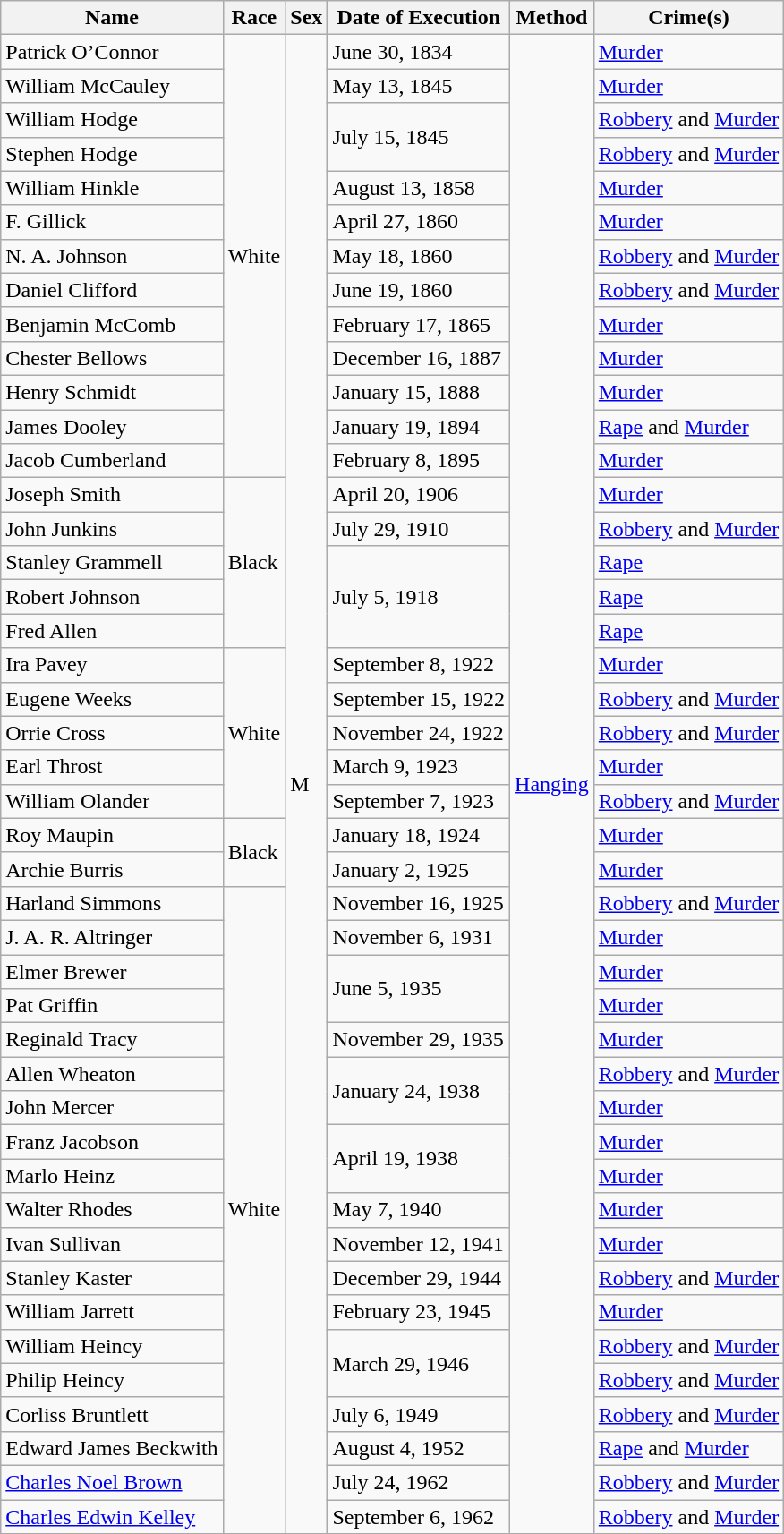<table class="wikitable">
<tr>
<th>Name</th>
<th>Race</th>
<th>Sex</th>
<th>Date of Execution</th>
<th>Method</th>
<th>Crime(s)</th>
</tr>
<tr>
<td>Patrick O’Connor</td>
<td rowspan="13">White</td>
<td rowspan="44">M</td>
<td>June 30, 1834</td>
<td rowspan="44"><a href='#'>Hanging</a></td>
<td><a href='#'>Murder</a></td>
</tr>
<tr>
<td>William McCauley</td>
<td>May 13, 1845</td>
<td><a href='#'>Murder</a></td>
</tr>
<tr>
<td>William Hodge</td>
<td rowspan="2">July 15, 1845</td>
<td><a href='#'>Robbery</a> and <a href='#'>Murder</a></td>
</tr>
<tr>
<td>Stephen Hodge</td>
<td><a href='#'>Robbery</a> and <a href='#'>Murder</a></td>
</tr>
<tr>
<td>William Hinkle</td>
<td>August 13, 1858</td>
<td><a href='#'>Murder</a></td>
</tr>
<tr>
<td>F. Gillick</td>
<td>April 27, 1860</td>
<td><a href='#'>Murder</a></td>
</tr>
<tr>
<td>N. A. Johnson</td>
<td>May 18, 1860</td>
<td><a href='#'>Robbery</a> and <a href='#'>Murder</a></td>
</tr>
<tr>
<td>Daniel Clifford</td>
<td>June 19, 1860</td>
<td><a href='#'>Robbery</a> and <a href='#'>Murder</a></td>
</tr>
<tr>
<td>Benjamin McComb</td>
<td>February 17, 1865</td>
<td><a href='#'>Murder</a></td>
</tr>
<tr>
<td>Chester Bellows</td>
<td>December 16, 1887</td>
<td><a href='#'>Murder</a></td>
</tr>
<tr>
<td>Henry Schmidt</td>
<td>January 15, 1888</td>
<td><a href='#'>Murder</a></td>
</tr>
<tr>
<td>James Dooley</td>
<td>January 19, 1894</td>
<td><a href='#'>Rape</a> and <a href='#'>Murder</a></td>
</tr>
<tr>
<td>Jacob Cumberland</td>
<td>February 8, 1895</td>
<td><a href='#'>Murder</a></td>
</tr>
<tr>
<td>Joseph Smith</td>
<td rowspan="5">Black</td>
<td>April 20, 1906</td>
<td><a href='#'>Murder</a></td>
</tr>
<tr>
<td>John Junkins</td>
<td>July 29, 1910</td>
<td><a href='#'>Robbery</a> and <a href='#'>Murder</a></td>
</tr>
<tr>
<td>Stanley Grammell</td>
<td rowspan="3">July 5, 1918</td>
<td><a href='#'>Rape</a></td>
</tr>
<tr>
<td>Robert Johnson</td>
<td><a href='#'>Rape</a></td>
</tr>
<tr>
<td>Fred Allen</td>
<td><a href='#'>Rape</a></td>
</tr>
<tr>
<td>Ira Pavey</td>
<td rowspan="5">White</td>
<td>September 8, 1922</td>
<td><a href='#'>Murder</a></td>
</tr>
<tr>
<td>Eugene Weeks</td>
<td>September 15, 1922</td>
<td><a href='#'>Robbery</a> and <a href='#'>Murder</a></td>
</tr>
<tr>
<td>Orrie Cross</td>
<td>November 24, 1922</td>
<td><a href='#'>Robbery</a> and <a href='#'>Murder</a></td>
</tr>
<tr>
<td>Earl Throst</td>
<td>March 9, 1923</td>
<td><a href='#'>Murder</a></td>
</tr>
<tr>
<td>William Olander</td>
<td>September 7, 1923</td>
<td><a href='#'>Robbery</a> and <a href='#'>Murder</a></td>
</tr>
<tr>
<td>Roy Maupin</td>
<td rowspan="2">Black</td>
<td>January 18, 1924</td>
<td><a href='#'>Murder</a></td>
</tr>
<tr>
<td>Archie Burris</td>
<td>January 2, 1925</td>
<td><a href='#'>Murder</a></td>
</tr>
<tr>
<td>Harland Simmons</td>
<td rowspan="19">White</td>
<td>November 16, 1925</td>
<td><a href='#'>Robbery</a> and <a href='#'>Murder</a></td>
</tr>
<tr>
<td>J. A. R. Altringer</td>
<td>November 6, 1931</td>
<td><a href='#'>Murder</a></td>
</tr>
<tr>
<td>Elmer Brewer</td>
<td rowspan="2">June 5, 1935</td>
<td><a href='#'>Murder</a></td>
</tr>
<tr>
<td>Pat Griffin</td>
<td><a href='#'>Murder</a></td>
</tr>
<tr>
<td>Reginald Tracy</td>
<td>November 29, 1935</td>
<td><a href='#'>Murder</a></td>
</tr>
<tr>
<td>Allen Wheaton</td>
<td rowspan="2">January 24, 1938</td>
<td><a href='#'>Robbery</a> and <a href='#'>Murder</a></td>
</tr>
<tr>
<td>John Mercer</td>
<td><a href='#'>Murder</a></td>
</tr>
<tr>
<td>Franz Jacobson</td>
<td rowspan="2">April 19, 1938</td>
<td><a href='#'>Murder</a></td>
</tr>
<tr>
<td>Marlo Heinz</td>
<td><a href='#'>Murder</a></td>
</tr>
<tr>
<td>Walter Rhodes</td>
<td>May 7, 1940</td>
<td><a href='#'>Murder</a></td>
</tr>
<tr>
<td>Ivan Sullivan</td>
<td>November 12, 1941</td>
<td><a href='#'>Murder</a></td>
</tr>
<tr>
<td>Stanley Kaster</td>
<td>December 29, 1944</td>
<td><a href='#'>Robbery</a> and <a href='#'>Murder</a></td>
</tr>
<tr>
<td>William Jarrett</td>
<td>February 23, 1945</td>
<td><a href='#'>Murder</a></td>
</tr>
<tr>
<td>William Heincy</td>
<td rowspan="2">March 29, 1946</td>
<td><a href='#'>Robbery</a> and <a href='#'>Murder</a></td>
</tr>
<tr>
<td>Philip Heincy</td>
<td><a href='#'>Robbery</a> and <a href='#'>Murder</a></td>
</tr>
<tr>
<td>Corliss Bruntlett</td>
<td>July 6, 1949</td>
<td><a href='#'>Robbery</a> and <a href='#'>Murder</a></td>
</tr>
<tr>
<td>Edward James Beckwith</td>
<td>August 4, 1952</td>
<td><a href='#'>Rape</a> and <a href='#'>Murder</a></td>
</tr>
<tr>
<td><a href='#'>Charles Noel Brown</a></td>
<td>July 24, 1962</td>
<td><a href='#'>Robbery</a> and <a href='#'>Murder</a></td>
</tr>
<tr>
<td><a href='#'>Charles Edwin Kelley</a></td>
<td>September 6, 1962</td>
<td><a href='#'>Robbery</a> and <a href='#'>Murder</a></td>
</tr>
</table>
